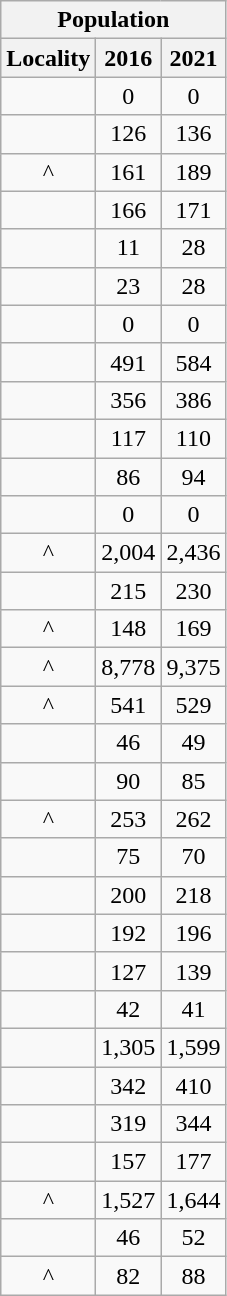<table class="wikitable" style="text-align:center;">
<tr>
<th colspan="3" style="text-align:center;  font-weight:bold">Population</th>
</tr>
<tr>
<th style="text-align:center; background:  font-weight:bold">Locality</th>
<th style="text-align:center; background:  font-weight:bold"><strong>2016</strong></th>
<th style="text-align:center; background:  font-weight:bold"><strong>2021</strong></th>
</tr>
<tr>
<td></td>
<td>0</td>
<td>0</td>
</tr>
<tr>
<td></td>
<td>126</td>
<td>136</td>
</tr>
<tr>
<td>^</td>
<td>161</td>
<td>189</td>
</tr>
<tr>
<td></td>
<td>166</td>
<td>171</td>
</tr>
<tr>
<td></td>
<td>11</td>
<td>28</td>
</tr>
<tr>
<td></td>
<td>23</td>
<td>28</td>
</tr>
<tr>
<td></td>
<td>0</td>
<td>0</td>
</tr>
<tr>
<td></td>
<td>491</td>
<td>584</td>
</tr>
<tr>
<td></td>
<td>356</td>
<td>386</td>
</tr>
<tr>
<td></td>
<td>117</td>
<td>110</td>
</tr>
<tr>
<td></td>
<td>86</td>
<td>94</td>
</tr>
<tr>
<td></td>
<td>0</td>
<td>0</td>
</tr>
<tr>
<td>^</td>
<td>2,004</td>
<td>2,436</td>
</tr>
<tr>
<td></td>
<td>215</td>
<td>230</td>
</tr>
<tr>
<td>^</td>
<td>148</td>
<td>169</td>
</tr>
<tr>
<td>^</td>
<td>8,778</td>
<td>9,375</td>
</tr>
<tr>
<td>^</td>
<td>541</td>
<td>529</td>
</tr>
<tr>
<td></td>
<td>46</td>
<td>49</td>
</tr>
<tr>
<td></td>
<td>90</td>
<td>85</td>
</tr>
<tr>
<td>^</td>
<td>253</td>
<td>262</td>
</tr>
<tr>
<td></td>
<td>75</td>
<td>70</td>
</tr>
<tr>
<td></td>
<td>200</td>
<td>218</td>
</tr>
<tr>
<td></td>
<td>192</td>
<td>196</td>
</tr>
<tr>
<td></td>
<td>127</td>
<td>139</td>
</tr>
<tr>
<td></td>
<td>42</td>
<td>41</td>
</tr>
<tr>
<td></td>
<td>1,305</td>
<td>1,599</td>
</tr>
<tr>
<td></td>
<td>342</td>
<td>410</td>
</tr>
<tr>
<td></td>
<td>319</td>
<td>344</td>
</tr>
<tr>
<td></td>
<td>157</td>
<td>177</td>
</tr>
<tr>
<td>^</td>
<td>1,527</td>
<td>1,644</td>
</tr>
<tr>
<td></td>
<td>46</td>
<td>52</td>
</tr>
<tr>
<td>^</td>
<td>82</td>
<td>88</td>
</tr>
</table>
